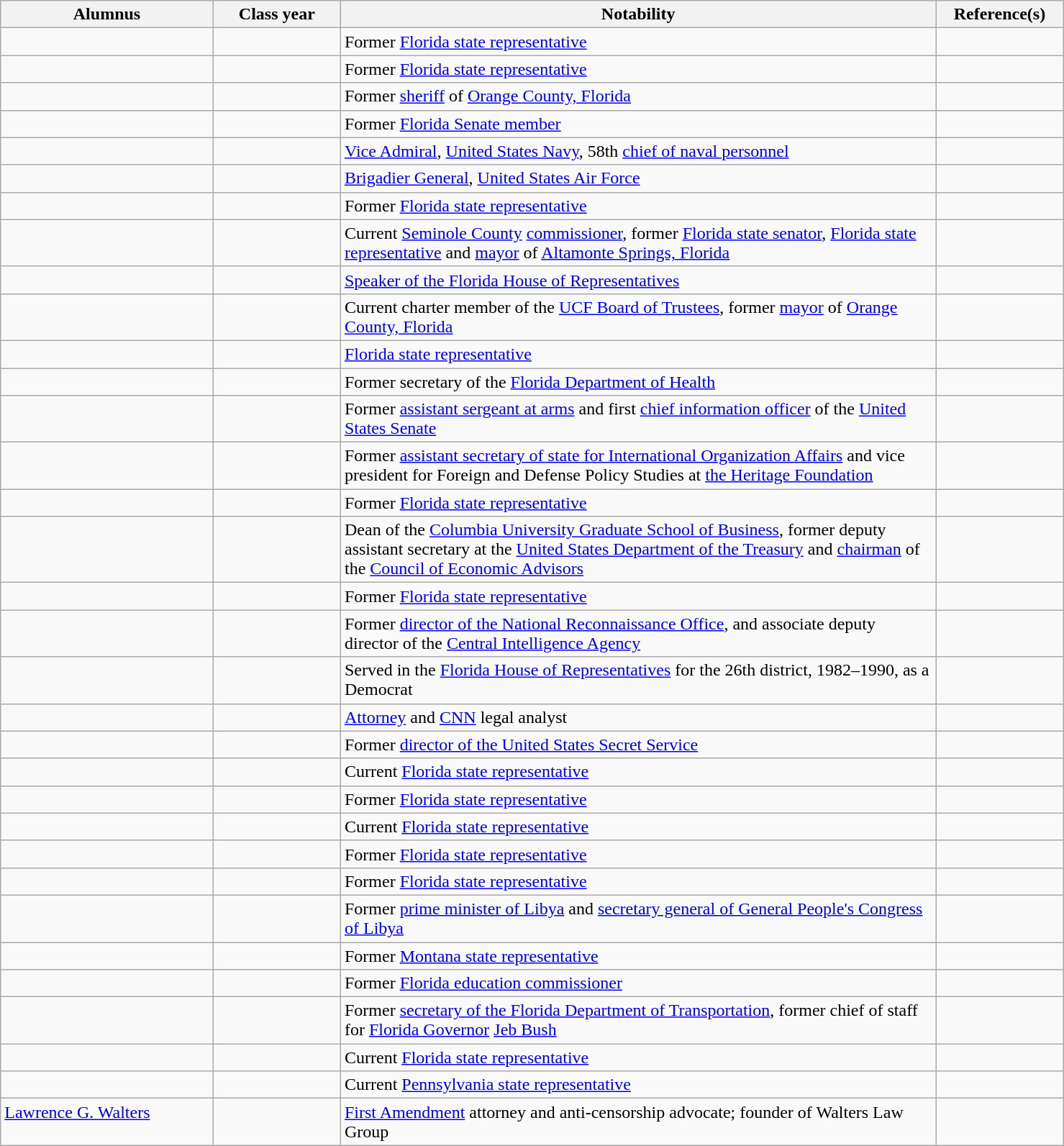<table class="wikitable sortable" style="width:78%;">
<tr valign="top">
<th style="width:20%;">Alumnus</th>
<th style="width:12%;">Class year</th>
<th style="width:56%;" class="unsortable">Notability</th>
<th style="width:12%;" class="unsortable">Reference(s)</th>
</tr>
<tr valign="top">
<td></td>
<td data-sort-value="00"></td>
<td>Former <a href='#'>Florida state representative</a></td>
<td></td>
</tr>
<tr valign="top">
<td></td>
<td></td>
<td>Former <a href='#'>Florida state representative</a></td>
<td></td>
</tr>
<tr valign="top">
<td></td>
<td></td>
<td>Former <a href='#'>sheriff</a> of <a href='#'>Orange County, Florida</a></td>
<td></td>
</tr>
<tr valign="top">
<td></td>
<td></td>
<td>Former <a href='#'>Florida Senate member</a></td>
<td></td>
</tr>
<tr valign="top">
<td></td>
<td></td>
<td><a href='#'>Vice Admiral</a>, <a href='#'>United States Navy</a>, 58th <a href='#'>chief of naval personnel</a></td>
<td></td>
</tr>
<tr valign="top">
<td></td>
<td></td>
<td><a href='#'>Brigadier General</a>, <a href='#'>United States Air Force</a></td>
<td></td>
</tr>
<tr valign="top">
<td></td>
<td></td>
<td>Former <a href='#'>Florida state representative</a></td>
<td></td>
</tr>
<tr valign="top">
<td></td>
<td></td>
<td>Current <a href='#'>Seminole County</a> <a href='#'>commissioner</a>, former <a href='#'>Florida state senator</a>, <a href='#'>Florida state representative</a> and <a href='#'>mayor</a> of <a href='#'>Altamonte Springs, Florida</a></td>
<td></td>
</tr>
<tr valign="top">
<td></td>
<td></td>
<td><a href='#'>Speaker of the Florida House of Representatives</a></td>
<td></td>
</tr>
<tr valign="top">
<td></td>
<td></td>
<td>Current charter member of the <a href='#'>UCF Board of Trustees</a>, former <a href='#'>mayor</a> of <a href='#'>Orange County, Florida</a></td>
<td></td>
</tr>
<tr valign="top">
<td></td>
<td></td>
<td><a href='#'>Florida state representative</a></td>
<td></td>
</tr>
<tr valign="top">
<td></td>
<td></td>
<td>Former secretary of the <a href='#'>Florida Department of Health</a></td>
<td></td>
</tr>
<tr valign="top">
<td></td>
<td></td>
<td>Former <a href='#'>assistant sergeant at arms</a> and first <a href='#'>chief information officer</a> of the <a href='#'>United States Senate</a></td>
<td></td>
</tr>
<tr valign="top">
<td></td>
<td data-sort-value="00"></td>
<td>Former <a href='#'>assistant secretary of state for International Organization Affairs</a> and vice president for Foreign and Defense Policy Studies at <a href='#'>the Heritage Foundation</a></td>
<td></td>
</tr>
<tr valign="top">
<td></td>
<td></td>
<td>Former <a href='#'>Florida state representative</a></td>
<td></td>
</tr>
<tr valign="top">
<td></td>
<td></td>
<td>Dean of the <a href='#'>Columbia University Graduate School of Business</a>, former deputy assistant secretary at the <a href='#'>United States Department of the Treasury</a> and <a href='#'>chairman</a> of the <a href='#'>Council of Economic Advisors</a></td>
<td></td>
</tr>
<tr valign="top">
<td></td>
<td data-sort-value="00"></td>
<td>Former <a href='#'>Florida state representative</a></td>
<td></td>
</tr>
<tr valign="top">
<td></td>
<td></td>
<td>Former <a href='#'>director of the National Reconnaissance Office</a>, and associate deputy director of the <a href='#'>Central Intelligence Agency</a></td>
<td></td>
</tr>
<tr valign="top">
<td></td>
<td></td>
<td>Served in the <a href='#'>Florida House of Representatives</a> for the 26th district, 1982–1990, as a Democrat</td>
<td></td>
</tr>
<tr valign="top">
<td></td>
<td></td>
<td><a href='#'>Attorney</a> and <a href='#'>CNN</a> legal analyst</td>
<td></td>
</tr>
<tr valign="top">
<td></td>
<td></td>
<td>Former <a href='#'>director of the United States Secret Service</a></td>
<td></td>
</tr>
<tr valign="top">
<td></td>
<td data-sort-value="00"></td>
<td>Current <a href='#'>Florida state representative</a></td>
<td></td>
</tr>
<tr valign="top">
<td></td>
<td></td>
<td>Former <a href='#'>Florida state representative</a></td>
<td></td>
</tr>
<tr valign="top">
<td></td>
<td> </td>
<td>Current <a href='#'>Florida state representative</a></td>
<td></td>
</tr>
<tr valign="top">
<td></td>
<td></td>
<td>Former <a href='#'>Florida state representative</a></td>
<td></td>
</tr>
<tr valign="top">
<td></td>
<td></td>
<td>Former <a href='#'>Florida state representative</a></td>
<td></td>
</tr>
<tr valign="top">
<td></td>
<td></td>
<td>Former <a href='#'>prime minister of Libya</a> and <a href='#'>secretary general of General People's Congress of Libya</a></td>
<td></td>
</tr>
<tr valign="top">
<td></td>
<td data-sort-value="00"></td>
<td>Former <a href='#'>Montana state representative</a></td>
<td></td>
</tr>
<tr valign="top">
<td></td>
<td></td>
<td>Former <a href='#'>Florida education commissioner</a></td>
<td></td>
</tr>
<tr valign="top">
<td></td>
<td> </td>
<td>Former <a href='#'>secretary of the Florida Department of Transportation</a>, former chief of staff for <a href='#'>Florida Governor</a> <a href='#'>Jeb Bush</a></td>
<td></td>
</tr>
<tr valign="top">
<td></td>
<td data-sort-value="00"></td>
<td>Current <a href='#'>Florida state representative</a></td>
<td></td>
</tr>
<tr valign="top">
<td></td>
<td></td>
<td>Current <a href='#'>Pennsylvania state representative</a></td>
<td></td>
</tr>
<tr valign="top">
<td><a href='#'>Lawrence G. Walters</a></td>
<td></td>
<td><a href='#'>First Amendment</a> attorney and anti-censorship advocate; founder of Walters Law Group</td>
<td></td>
</tr>
</table>
